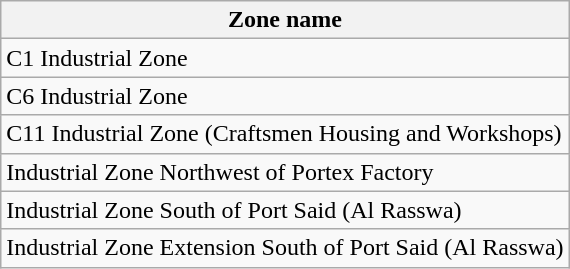<table class="wikitable">
<tr>
<th>Zone name</th>
</tr>
<tr>
<td rowspan="1">C1 Industrial Zone</td>
</tr>
<tr>
<td rowspan="1">C6 Industrial Zone</td>
</tr>
<tr>
<td rowspan="1">C11 Industrial Zone (Craftsmen Housing and Workshops)</td>
</tr>
<tr>
<td rowspan="1">Industrial Zone Northwest of Portex Factory</td>
</tr>
<tr>
<td rowspan="1">Industrial Zone South of Port Said (Al Rasswa)</td>
</tr>
<tr>
<td rowspan="1">Industrial Zone Extension South of Port Said (Al Rasswa)</td>
</tr>
</table>
